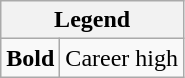<table class="wikitable mw-collapsible mw-collapsed">
<tr>
<th colspan="2">Legend</th>
</tr>
<tr>
<td><strong>Bold</strong></td>
<td>Career high</td>
</tr>
</table>
